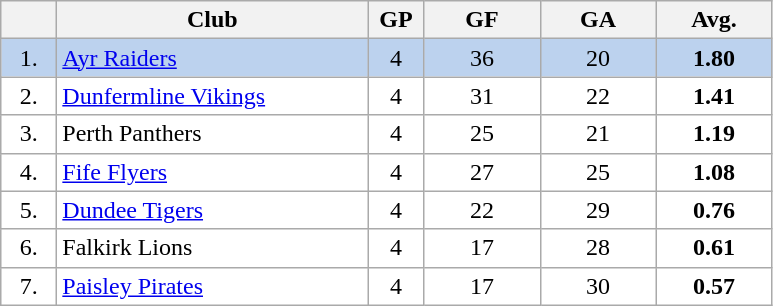<table class="wikitable">
<tr>
<th width="30"></th>
<th width="200">Club</th>
<th width="30">GP</th>
<th width="70">GF</th>
<th width="70">GA</th>
<th width="70">Avg.</th>
</tr>
<tr bgcolor="#BCD2EE" align="center">
<td>1.</td>
<td align="left"><a href='#'>Ayr Raiders</a></td>
<td>4</td>
<td>36</td>
<td>20</td>
<td><strong>1.80</strong></td>
</tr>
<tr bgcolor="#FFFFFF" align="center">
<td>2.</td>
<td align="left"><a href='#'>Dunfermline Vikings</a></td>
<td>4</td>
<td>31</td>
<td>22</td>
<td><strong>1.41</strong></td>
</tr>
<tr bgcolor="#FFFFFF" align="center">
<td>3.</td>
<td align="left">Perth Panthers</td>
<td>4</td>
<td>25</td>
<td>21</td>
<td><strong>1.19</strong></td>
</tr>
<tr bgcolor="#FFFFFF" align="center">
<td>4.</td>
<td align="left"><a href='#'>Fife Flyers</a></td>
<td>4</td>
<td>27</td>
<td>25</td>
<td><strong>1.08</strong></td>
</tr>
<tr bgcolor="#FFFFFF" align="center">
<td>5.</td>
<td align="left"><a href='#'>Dundee Tigers</a></td>
<td>4</td>
<td>22</td>
<td>29</td>
<td><strong>0.76</strong></td>
</tr>
<tr bgcolor="#FFFFFF" align="center">
<td>6.</td>
<td align="left">Falkirk Lions</td>
<td>4</td>
<td>17</td>
<td>28</td>
<td><strong>0.61</strong></td>
</tr>
<tr bgcolor="#FFFFFF" align="center">
<td>7.</td>
<td align="left"><a href='#'>Paisley Pirates</a></td>
<td>4</td>
<td>17</td>
<td>30</td>
<td><strong>0.57</strong></td>
</tr>
</table>
